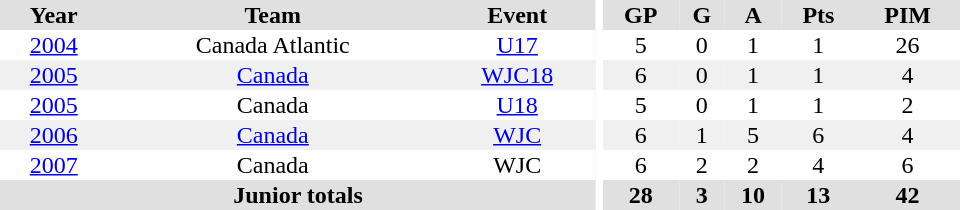<table border="0" cellpadding="1" cellspacing="0" ID="Table3" style="text-align:center; width:40em">
<tr bgcolor="#e0e0e0">
<th>Year</th>
<th>Team</th>
<th>Event</th>
<th rowspan="102" bgcolor="#ffffff"></th>
<th>GP</th>
<th>G</th>
<th>A</th>
<th>Pts</th>
<th>PIM</th>
</tr>
<tr>
<td><a href='#'>2004</a></td>
<td>Canada Atlantic</td>
<td><a href='#'>U17</a></td>
<td>5</td>
<td>0</td>
<td>1</td>
<td>1</td>
<td>26</td>
</tr>
<tr bgcolor="#f0f0f0">
<td><a href='#'>2005</a></td>
<td><a href='#'>Canada</a></td>
<td><a href='#'>WJC18</a></td>
<td>6</td>
<td>0</td>
<td>1</td>
<td>1</td>
<td>4</td>
</tr>
<tr>
<td><a href='#'>2005</a></td>
<td>Canada</td>
<td><a href='#'>U18</a></td>
<td>5</td>
<td>0</td>
<td>1</td>
<td>1</td>
<td>2</td>
</tr>
<tr bgcolor="#f0f0f0">
<td><a href='#'>2006</a></td>
<td><a href='#'>Canada</a></td>
<td><a href='#'>WJC</a></td>
<td>6</td>
<td>1</td>
<td>5</td>
<td>6</td>
<td>4</td>
</tr>
<tr>
<td><a href='#'>2007</a></td>
<td>Canada</td>
<td>WJC</td>
<td>6</td>
<td>2</td>
<td>2</td>
<td>4</td>
<td>6</td>
</tr>
<tr bgcolor="#e0e0e0">
<th colspan="3">Junior totals</th>
<th>28</th>
<th>3</th>
<th>10</th>
<th>13</th>
<th>42</th>
</tr>
</table>
